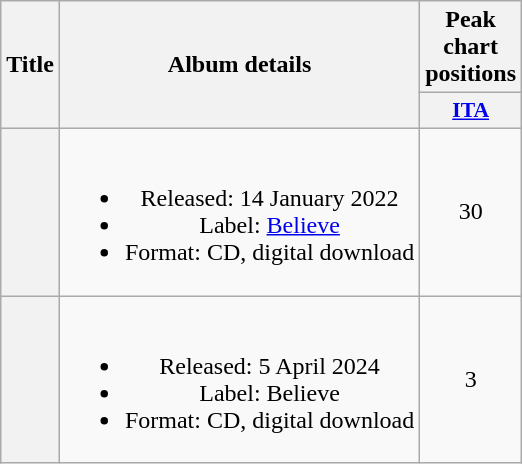<table class="wikitable plainrowheaders" style="text-align:center;">
<tr>
<th scope="col" rowspan="2">Title</th>
<th scope="col" rowspan="2">Album details</th>
<th scope="col" colspan="1">Peak chart positions</th>
</tr>
<tr>
<th scope="col" style="width:3em;font-size:90%;"><a href='#'>ITA</a><br></th>
</tr>
<tr>
<th scope="row"><br></th>
<td><br><ul><li>Released: 14 January 2022</li><li>Label: <a href='#'>Believe</a></li><li>Format: CD, digital download</li></ul></td>
<td>30</td>
</tr>
<tr>
<th scope="row"></th>
<td><br><ul><li>Released: 5 April 2024</li><li>Label: Believe</li><li>Format: CD, digital download</li></ul></td>
<td>3<br></td>
</tr>
</table>
